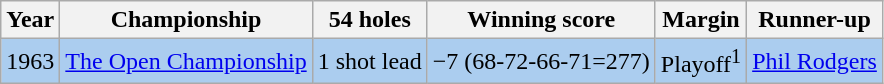<table class="wikitable">
<tr>
<th>Year</th>
<th>Championship</th>
<th>54 holes</th>
<th>Winning score</th>
<th>Margin</th>
<th>Runner-up</th>
</tr>
<tr style="background:#ABCDEF;">
<td>1963</td>
<td><a href='#'>The Open Championship</a></td>
<td>1 shot lead</td>
<td>−7 (68-72-66-71=277)</td>
<td>Playoff<sup>1</sup></td>
<td> <a href='#'>Phil Rodgers</a></td>
</tr>
</table>
